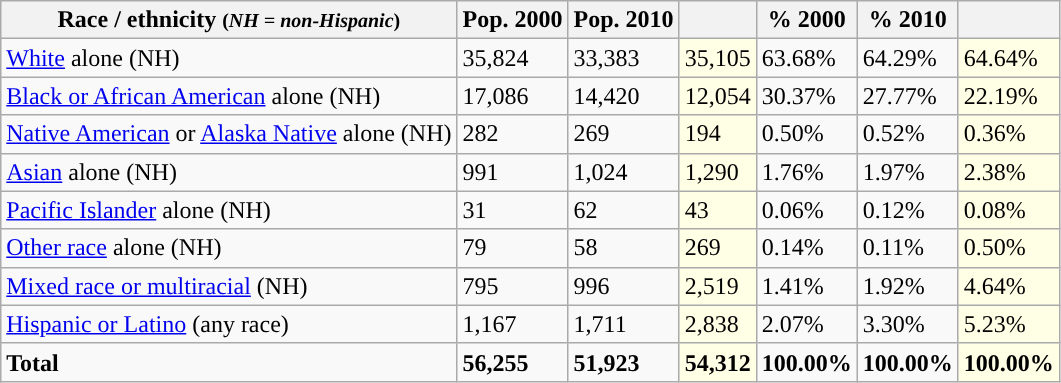<table class="wikitable">
<tr>
<th>Race / ethnicity <small>(<em>NH = non-Hispanic</em>)</small></th>
<th>Pop. 2000</th>
<th>Pop. 2010</th>
<th></th>
<th>% 2000</th>
<th>% 2010</th>
<th></th>
</tr>
<tr>
<td><a href='#'>White</a> alone (NH)</td>
<td>35,824</td>
<td>33,383</td>
<td style='background: #ffffe6;'>35,105</td>
<td>63.68%</td>
<td>64.29%</td>
<td style='background: #ffffe6;'>64.64%</td>
</tr>
<tr>
<td><a href='#'>Black or African American</a> alone (NH)</td>
<td>17,086</td>
<td>14,420</td>
<td style='background: #ffffe6;'>12,054</td>
<td>30.37%</td>
<td>27.77%</td>
<td style='background: #ffffe6;'>22.19%</td>
</tr>
<tr>
<td><a href='#'>Native American</a> or <a href='#'>Alaska Native</a> alone (NH)</td>
<td>282</td>
<td>269</td>
<td style='background: #ffffe6;'>194</td>
<td>0.50%</td>
<td>0.52%</td>
<td style='background: #ffffe6;'>0.36%</td>
</tr>
<tr>
<td><a href='#'>Asian</a> alone (NH)</td>
<td>991</td>
<td>1,024</td>
<td style='background: #ffffe6;'>1,290</td>
<td>1.76%</td>
<td>1.97%</td>
<td style='background: #ffffe6;'>2.38%</td>
</tr>
<tr>
<td><a href='#'>Pacific Islander</a> alone (NH)</td>
<td>31</td>
<td>62</td>
<td style='background: #ffffe6;'>43</td>
<td>0.06%</td>
<td>0.12%</td>
<td style='background: #ffffe6;'>0.08%</td>
</tr>
<tr>
<td><a href='#'>Other race</a> alone (NH)</td>
<td>79</td>
<td>58</td>
<td style='background: #ffffe6;'>269</td>
<td>0.14%</td>
<td>0.11%</td>
<td style='background: #ffffe6;'>0.50%</td>
</tr>
<tr>
<td><a href='#'>Mixed race or multiracial</a> (NH)</td>
<td>795</td>
<td>996</td>
<td style='background: #ffffe6;'>2,519</td>
<td>1.41%</td>
<td>1.92%</td>
<td style='background: #ffffe6;'>4.64%</td>
</tr>
<tr>
<td><a href='#'>Hispanic or Latino</a> (any race)</td>
<td>1,167</td>
<td>1,711</td>
<td style='background: #ffffe6;'>2,838</td>
<td>2.07%</td>
<td>3.30%</td>
<td style='background: #ffffe6;'>5.23%</td>
</tr>
<tr>
<td><strong>Total</strong></td>
<td><strong>56,255</strong></td>
<td><strong>51,923</strong></td>
<td style='background: #ffffe6;'><strong>54,312</strong></td>
<td><strong>100.00%</strong></td>
<td><strong>100.00%</strong></td>
<td style='background: #ffffe6;'><strong>100.00%</strong></td>
</tr>
</table>
